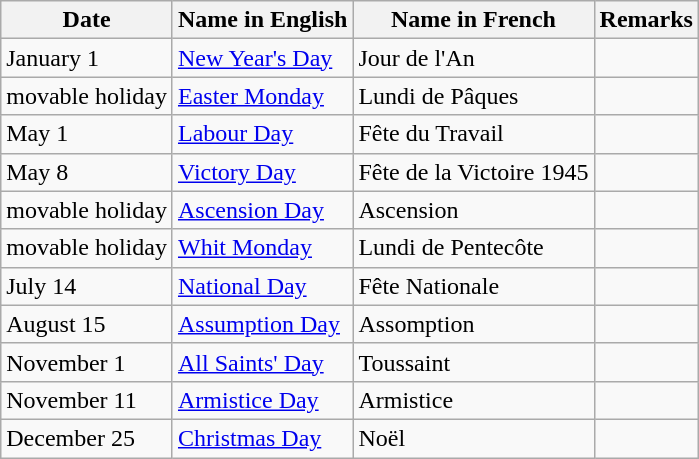<table class="wikitable">
<tr>
<th>Date</th>
<th>Name in English</th>
<th>Name in French</th>
<th>Remarks</th>
</tr>
<tr>
<td>January 1</td>
<td><a href='#'>New Year's Day</a></td>
<td>Jour de l'An</td>
<td></td>
</tr>
<tr>
<td>movable holiday</td>
<td><a href='#'>Easter Monday</a></td>
<td>Lundi de Pâques</td>
<td></td>
</tr>
<tr>
<td>May 1</td>
<td><a href='#'>Labour Day</a></td>
<td>Fête du Travail</td>
<td></td>
</tr>
<tr>
<td>May 8</td>
<td><a href='#'>Victory Day</a></td>
<td>Fête de la Victoire 1945</td>
<td></td>
</tr>
<tr>
<td>movable holiday</td>
<td><a href='#'>Ascension Day</a></td>
<td>Ascension</td>
<td></td>
</tr>
<tr>
<td>movable holiday</td>
<td><a href='#'>Whit Monday</a></td>
<td>Lundi de Pentecôte</td>
<td></td>
</tr>
<tr>
<td>July 14</td>
<td><a href='#'>National Day</a></td>
<td>Fête Nationale</td>
<td></td>
</tr>
<tr>
<td>August 15</td>
<td><a href='#'>Assumption Day</a></td>
<td>Assomption</td>
<td></td>
</tr>
<tr>
<td>November 1</td>
<td><a href='#'>All Saints' Day</a></td>
<td>Toussaint</td>
<td></td>
</tr>
<tr>
<td>November 11</td>
<td><a href='#'>Armistice Day</a></td>
<td>Armistice</td>
<td></td>
</tr>
<tr>
<td>December 25</td>
<td><a href='#'>Christmas Day</a></td>
<td>Noël</td>
<td></td>
</tr>
</table>
